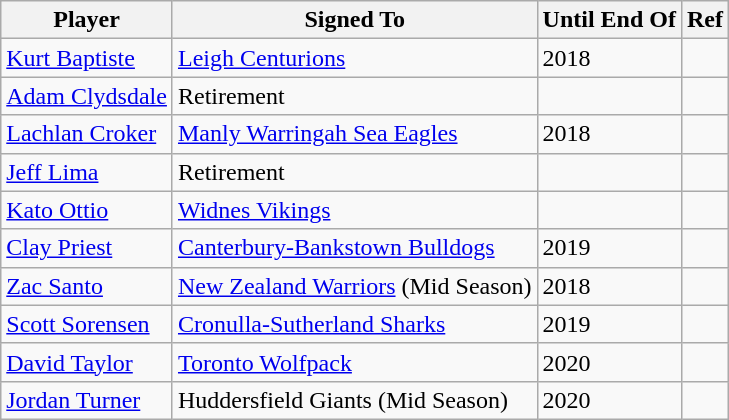<table class="wikitable">
<tr>
<th>Player</th>
<th>Signed To</th>
<th>Until End Of</th>
<th>Ref</th>
</tr>
<tr>
<td><a href='#'>Kurt Baptiste</a></td>
<td> <a href='#'>Leigh Centurions</a></td>
<td>2018</td>
<td></td>
</tr>
<tr>
<td><a href='#'>Adam Clydsdale</a></td>
<td>Retirement</td>
<td></td>
<td></td>
</tr>
<tr>
<td><a href='#'>Lachlan Croker</a></td>
<td> <a href='#'>Manly Warringah Sea Eagles</a></td>
<td>2018</td>
<td></td>
</tr>
<tr>
<td><a href='#'>Jeff Lima</a></td>
<td>Retirement</td>
<td></td>
<td></td>
</tr>
<tr>
<td><a href='#'>Kato Ottio</a></td>
<td> <a href='#'>Widnes Vikings</a></td>
<td></td>
<td></td>
</tr>
<tr>
<td><a href='#'>Clay Priest</a></td>
<td> <a href='#'>Canterbury-Bankstown Bulldogs</a></td>
<td>2019</td>
<td></td>
</tr>
<tr>
<td><a href='#'>Zac Santo</a></td>
<td> <a href='#'>New Zealand Warriors</a> (Mid Season)</td>
<td>2018</td>
<td></td>
</tr>
<tr>
<td><a href='#'>Scott Sorensen</a></td>
<td> <a href='#'>Cronulla-Sutherland Sharks</a></td>
<td>2019</td>
<td></td>
</tr>
<tr>
<td><a href='#'>David Taylor</a></td>
<td> <a href='#'>Toronto Wolfpack</a></td>
<td>2020</td>
<td></td>
</tr>
<tr>
<td><a href='#'>Jordan Turner</a></td>
<td> Huddersfield Giants (Mid Season)</td>
<td>2020</td>
<td></td>
</tr>
</table>
